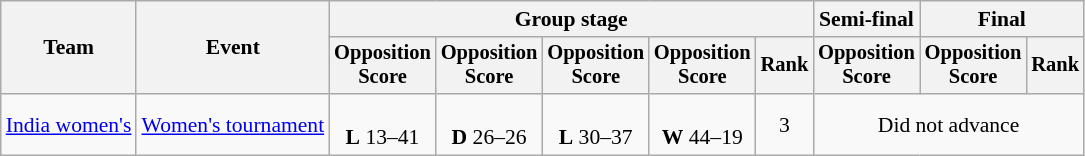<table class=wikitable style=font-size:90%;text-align:center>
<tr>
<th rowspan=2>Team</th>
<th rowspan=2>Event</th>
<th colspan=5>Group stage</th>
<th>Semi-final</th>
<th colspan=2>Final</th>
</tr>
<tr style=font-size:95%>
<th>Opposition<br>Score</th>
<th>Opposition<br>Score</th>
<th>Opposition<br>Score</th>
<th>Opposition<br>Score</th>
<th>Rank</th>
<th>Opposition<br>Score</th>
<th>Opposition<br>Score</th>
<th>Rank</th>
</tr>
<tr>
<td align=left><a href='#'>India women's</a></td>
<td align=left><a href='#'>Women's tournament</a></td>
<td><br><strong>L</strong> 13–41</td>
<td><br><strong>D</strong> 26–26</td>
<td><br><strong>L</strong> 30–37</td>
<td><br><strong>W</strong> 44–19</td>
<td>3</td>
<td colspan="3">Did not advance</td>
</tr>
</table>
